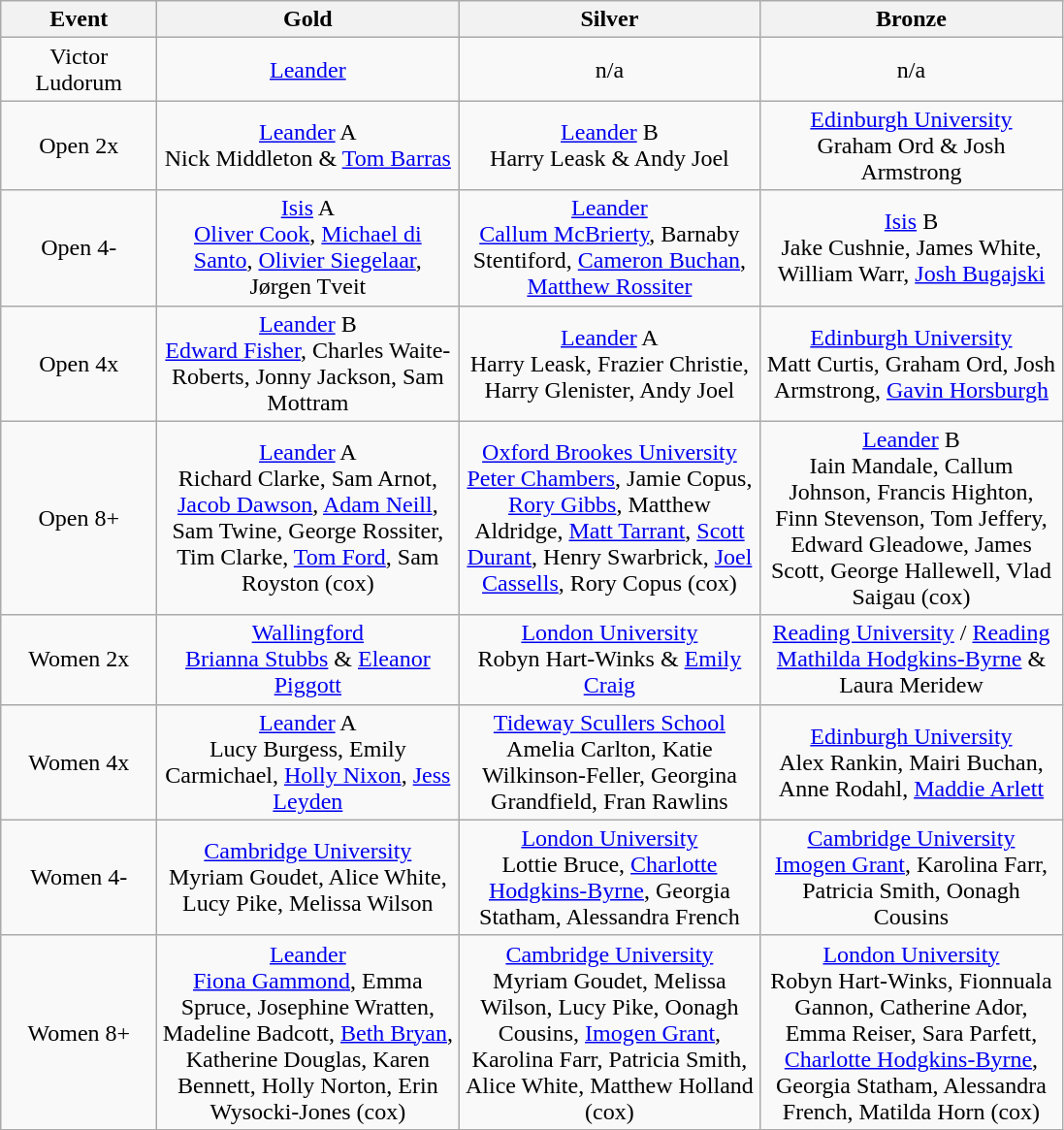<table class="wikitable" style="text-align:center">
<tr>
<th width=100>Event</th>
<th width=200>Gold</th>
<th width=200>Silver</th>
<th width=200>Bronze</th>
</tr>
<tr>
<td>Victor Ludorum</td>
<td><a href='#'>Leander</a></td>
<td>n/a</td>
<td>n/a</td>
</tr>
<tr>
<td>Open 2x</td>
<td><a href='#'>Leander</a> A <br>Nick Middleton & <a href='#'>Tom Barras</a></td>
<td><a href='#'>Leander</a> B <br>Harry Leask & Andy Joel</td>
<td><a href='#'>Edinburgh University</a><br>Graham Ord & Josh Armstrong</td>
</tr>
<tr>
<td>Open 4-</td>
<td><a href='#'>Isis</a> A<br><a href='#'>Oliver Cook</a>, <a href='#'>Michael di Santo</a>, <a href='#'>Olivier Siegelaar</a>, Jørgen Tveit</td>
<td><a href='#'>Leander</a> <br><a href='#'>Callum McBrierty</a>, Barnaby Stentiford, <a href='#'>Cameron Buchan</a>, <a href='#'>Matthew Rossiter</a></td>
<td><a href='#'>Isis</a> B <br>Jake Cushnie, James White, William Warr, <a href='#'>Josh Bugajski</a></td>
</tr>
<tr>
<td>Open 4x</td>
<td><a href='#'>Leander</a> B <br><a href='#'>Edward Fisher</a>, Charles Waite-Roberts, Jonny Jackson, Sam Mottram</td>
<td><a href='#'>Leander</a> A <br> Harry Leask, Frazier Christie, Harry Glenister, Andy Joel</td>
<td><a href='#'>Edinburgh University</a><br>Matt Curtis, Graham Ord, Josh Armstrong, <a href='#'>Gavin Horsburgh</a></td>
</tr>
<tr>
<td>Open 8+</td>
<td><a href='#'>Leander</a> A<br>Richard Clarke, Sam Arnot, <a href='#'>Jacob Dawson</a>, <a href='#'>Adam Neill</a>, Sam Twine, George Rossiter, Tim Clarke, <a href='#'>Tom Ford</a>, Sam Royston (cox)</td>
<td><a href='#'>Oxford Brookes University</a><br><a href='#'>Peter Chambers</a>, Jamie Copus, <a href='#'>Rory Gibbs</a>, Matthew Aldridge, <a href='#'>Matt Tarrant</a>, <a href='#'>Scott Durant</a>, Henry Swarbrick, <a href='#'>Joel Cassells</a>, Rory Copus (cox)</td>
<td><a href='#'>Leander</a> B<br>Iain Mandale, Callum Johnson, Francis Highton, Finn Stevenson, Tom Jeffery, Edward Gleadowe, James Scott, George Hallewell, Vlad Saigau (cox)</td>
</tr>
<tr>
<td>Women 2x</td>
<td><a href='#'>Wallingford</a><br><a href='#'>Brianna Stubbs</a> & <a href='#'>Eleanor Piggott</a></td>
<td><a href='#'>London University</a> <br>Robyn Hart-Winks & <a href='#'>Emily Craig</a></td>
<td><a href='#'>Reading University</a> / <a href='#'>Reading</a><br><a href='#'>Mathilda Hodgkins-Byrne</a> & Laura Meridew</td>
</tr>
<tr>
<td>Women 4x</td>
<td><a href='#'>Leander</a> A <br>Lucy Burgess, Emily Carmichael, <a href='#'>Holly Nixon</a>, <a href='#'>Jess Leyden</a></td>
<td><a href='#'>Tideway Scullers School</a><br>Amelia Carlton, Katie Wilkinson-Feller, Georgina Grandfield, Fran Rawlins</td>
<td><a href='#'>Edinburgh University</a><br>Alex Rankin, Mairi Buchan, Anne Rodahl, <a href='#'>Maddie Arlett</a></td>
</tr>
<tr>
<td>Women 4-</td>
<td><a href='#'>Cambridge University</a><br>Myriam Goudet, Alice White, Lucy Pike, Melissa Wilson</td>
<td><a href='#'>London University</a> <br>Lottie Bruce, <a href='#'>Charlotte Hodgkins-Byrne</a>, Georgia Statham, Alessandra French</td>
<td><a href='#'>Cambridge University</a><br><a href='#'>Imogen Grant</a>, Karolina Farr, Patricia Smith, Oonagh Cousins</td>
</tr>
<tr>
<td>Women 8+</td>
<td><a href='#'>Leander</a> <br><a href='#'>Fiona Gammond</a>, Emma Spruce, Josephine Wratten, Madeline Badcott, <a href='#'>Beth Bryan</a>, Katherine Douglas, Karen Bennett, Holly Norton, Erin Wysocki-Jones (cox)</td>
<td><a href='#'>Cambridge University</a><br>Myriam Goudet, Melissa Wilson, Lucy Pike, Oonagh Cousins, <a href='#'>Imogen Grant</a>, Karolina Farr, Patricia Smith, Alice White, Matthew Holland (cox)</td>
<td><a href='#'>London University</a> <br>Robyn Hart-Winks, Fionnuala Gannon, Catherine Ador, Emma Reiser, Sara Parfett, <a href='#'>Charlotte Hodgkins-Byrne</a>, Georgia Statham, Alessandra French, Matilda Horn (cox)</td>
</tr>
</table>
